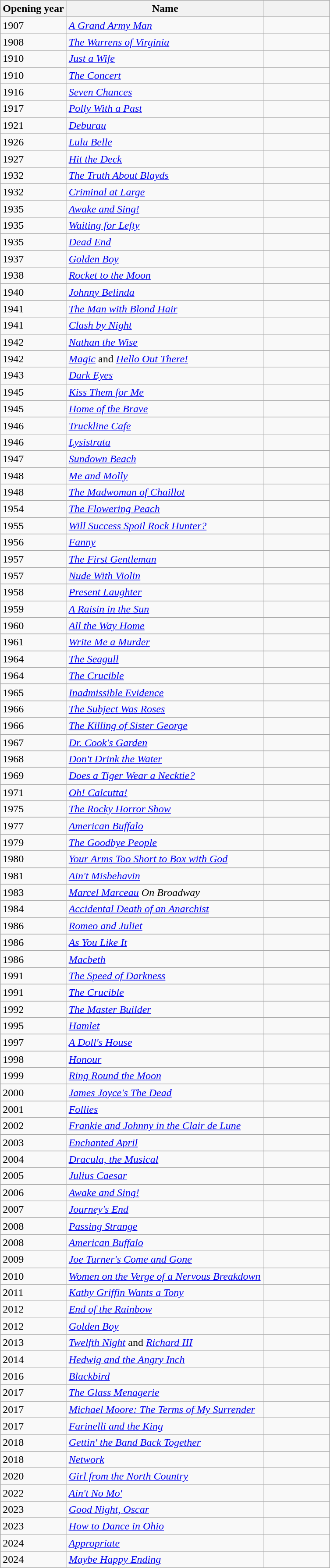<table class="wikitable sortable collapsible">
<tr>
<th width=20% scope="col">Opening year</th>
<th width=60% scope="col">Name</th>
<th width=20% scope="col" class="unsortable"></th>
</tr>
<tr>
<td>1907</td>
<td><em><a href='#'>A Grand Army Man</a></em></td>
<td></td>
</tr>
<tr>
<td>1908</td>
<td><em><a href='#'>The Warrens of Virginia</a></em></td>
<td></td>
</tr>
<tr>
<td>1910</td>
<td><em><a href='#'>Just a Wife</a></em></td>
<td></td>
</tr>
<tr>
<td>1910</td>
<td><em><a href='#'>The Concert</a></em></td>
<td></td>
</tr>
<tr>
<td>1916</td>
<td><em><a href='#'>Seven Chances</a></em></td>
<td></td>
</tr>
<tr>
<td>1917</td>
<td><em><a href='#'>Polly With a Past</a></em></td>
<td></td>
</tr>
<tr>
<td>1921</td>
<td><em><a href='#'>Deburau</a></em></td>
<td></td>
</tr>
<tr>
<td>1926</td>
<td><em><a href='#'>Lulu Belle</a></em></td>
<td></td>
</tr>
<tr>
<td>1927</td>
<td><em><a href='#'>Hit the Deck</a></em></td>
<td></td>
</tr>
<tr>
<td>1932</td>
<td><em><a href='#'>The Truth About Blayds</a></em></td>
<td></td>
</tr>
<tr>
<td>1932</td>
<td><em><a href='#'>Criminal at Large</a></em></td>
<td></td>
</tr>
<tr>
<td>1935</td>
<td><em><a href='#'>Awake and Sing!</a></em></td>
<td></td>
</tr>
<tr>
<td>1935</td>
<td><em><a href='#'>Waiting for Lefty</a></em></td>
<td></td>
</tr>
<tr>
<td>1935</td>
<td><em><a href='#'>Dead End</a></em></td>
<td></td>
</tr>
<tr>
<td>1937</td>
<td><em><a href='#'>Golden Boy</a></em></td>
<td></td>
</tr>
<tr>
<td>1938</td>
<td><em><a href='#'>Rocket to the Moon</a></em></td>
<td></td>
</tr>
<tr>
<td>1940</td>
<td><em><a href='#'>Johnny Belinda</a></em></td>
<td></td>
</tr>
<tr>
<td>1941</td>
<td><em><a href='#'>The Man with Blond Hair</a></em></td>
<td></td>
</tr>
<tr>
<td>1941</td>
<td><em><a href='#'>Clash by Night</a></em></td>
<td></td>
</tr>
<tr>
<td>1942</td>
<td><em><a href='#'>Nathan the Wise</a></em></td>
<td></td>
</tr>
<tr>
<td>1942</td>
<td><em><a href='#'>Magic</a></em> and <em><a href='#'>Hello Out There!</a></em></td>
<td></td>
</tr>
<tr>
<td>1943</td>
<td><em><a href='#'>Dark Eyes</a></em></td>
<td></td>
</tr>
<tr>
<td>1945</td>
<td><em><a href='#'>Kiss Them for Me</a></em></td>
<td></td>
</tr>
<tr>
<td>1945</td>
<td><em><a href='#'>Home of the Brave</a></em></td>
<td></td>
</tr>
<tr>
<td>1946</td>
<td><em><a href='#'>Truckline Cafe</a></em></td>
<td></td>
</tr>
<tr>
<td>1946</td>
<td><em><a href='#'>Lysistrata</a></em></td>
<td></td>
</tr>
<tr>
<td>1947</td>
<td><em><a href='#'>Sundown Beach</a></em></td>
<td></td>
</tr>
<tr>
<td>1948</td>
<td><em><a href='#'>Me and Molly</a></em></td>
<td></td>
</tr>
<tr>
<td>1948</td>
<td><em><a href='#'>The Madwoman of Chaillot</a></em></td>
<td></td>
</tr>
<tr>
<td>1954</td>
<td><em><a href='#'>The Flowering Peach</a></em></td>
<td></td>
</tr>
<tr>
<td>1955</td>
<td><em><a href='#'>Will Success Spoil Rock Hunter?</a></em></td>
<td></td>
</tr>
<tr>
<td>1956</td>
<td><em><a href='#'>Fanny</a></em></td>
<td></td>
</tr>
<tr>
<td>1957</td>
<td><em><a href='#'>The First Gentleman</a></em></td>
<td></td>
</tr>
<tr>
<td>1957</td>
<td><em><a href='#'>Nude With Violin</a></em></td>
<td></td>
</tr>
<tr>
<td>1958</td>
<td><em><a href='#'>Present Laughter</a></em></td>
<td></td>
</tr>
<tr>
<td>1959</td>
<td><em><a href='#'>A Raisin in the Sun</a></em></td>
<td></td>
</tr>
<tr>
<td>1960</td>
<td><em><a href='#'>All the Way Home</a></em></td>
<td></td>
</tr>
<tr>
<td>1961</td>
<td><em><a href='#'>Write Me a Murder</a></em></td>
<td></td>
</tr>
<tr>
<td>1964</td>
<td><em><a href='#'>The Seagull</a></em></td>
<td></td>
</tr>
<tr>
<td>1964</td>
<td><em><a href='#'>The Crucible</a></em></td>
<td></td>
</tr>
<tr>
<td>1965</td>
<td><em><a href='#'>Inadmissible Evidence</a></em></td>
<td></td>
</tr>
<tr>
<td>1966</td>
<td><em><a href='#'>The Subject Was Roses</a></em></td>
<td></td>
</tr>
<tr>
<td>1966</td>
<td><em><a href='#'>The Killing of Sister George</a></em></td>
<td></td>
</tr>
<tr>
<td>1967</td>
<td><em><a href='#'>Dr. Cook's Garden</a></em></td>
<td></td>
</tr>
<tr>
<td>1968</td>
<td><em><a href='#'>Don't Drink the Water</a></em></td>
<td></td>
</tr>
<tr>
<td>1969</td>
<td><em><a href='#'>Does a Tiger Wear a Necktie?</a></em></td>
<td></td>
</tr>
<tr>
<td>1971</td>
<td><em><a href='#'>Oh! Calcutta!</a></em></td>
<td></td>
</tr>
<tr>
<td>1975</td>
<td><em><a href='#'>The Rocky Horror Show</a></em></td>
<td></td>
</tr>
<tr>
<td>1977</td>
<td><em><a href='#'>American Buffalo</a></em></td>
<td></td>
</tr>
<tr>
<td>1979</td>
<td><em><a href='#'>The Goodbye People</a></em></td>
<td></td>
</tr>
<tr>
<td>1980</td>
<td><em><a href='#'>Your Arms Too Short to Box with God</a></em></td>
<td></td>
</tr>
<tr>
<td>1981</td>
<td><em><a href='#'>Ain't Misbehavin</a></em></td>
<td></td>
</tr>
<tr>
<td>1983</td>
<td><em><a href='#'>Marcel Marceau</a> On Broadway</em></td>
<td></td>
</tr>
<tr>
<td>1984</td>
<td><em><a href='#'>Accidental Death of an Anarchist</a></em></td>
<td></td>
</tr>
<tr>
<td>1986</td>
<td><em><a href='#'>Romeo and Juliet</a></em></td>
<td></td>
</tr>
<tr>
<td>1986</td>
<td><em><a href='#'>As You Like It</a></em></td>
<td></td>
</tr>
<tr>
<td>1986</td>
<td><em><a href='#'>Macbeth</a></em></td>
<td></td>
</tr>
<tr>
<td>1991</td>
<td><em><a href='#'>The Speed of Darkness</a></em></td>
<td></td>
</tr>
<tr>
<td>1991</td>
<td><em><a href='#'>The Crucible</a></em></td>
<td></td>
</tr>
<tr>
<td>1992</td>
<td><em><a href='#'>The Master Builder</a></em></td>
<td></td>
</tr>
<tr>
<td>1995</td>
<td><em><a href='#'>Hamlet</a></em></td>
<td></td>
</tr>
<tr>
<td>1997</td>
<td><em><a href='#'>A Doll's House</a></em></td>
<td></td>
</tr>
<tr>
<td>1998</td>
<td><em><a href='#'>Honour</a></em></td>
<td></td>
</tr>
<tr>
<td>1999</td>
<td><em><a href='#'>Ring Round the Moon</a></em></td>
<td></td>
</tr>
<tr>
<td>2000</td>
<td><em><a href='#'>James Joyce's The Dead</a></em></td>
<td></td>
</tr>
<tr>
<td>2001</td>
<td><em><a href='#'>Follies</a></em></td>
<td></td>
</tr>
<tr>
<td>2002</td>
<td><em><a href='#'>Frankie and Johnny in the Clair de Lune</a></em></td>
<td></td>
</tr>
<tr>
<td>2003</td>
<td><em><a href='#'>Enchanted April</a></em></td>
<td></td>
</tr>
<tr>
<td>2004</td>
<td><em><a href='#'>Dracula, the Musical</a></em></td>
<td></td>
</tr>
<tr>
<td>2005</td>
<td><em><a href='#'>Julius Caesar</a></em></td>
<td></td>
</tr>
<tr>
<td>2006</td>
<td><em><a href='#'>Awake and Sing!</a></em></td>
<td></td>
</tr>
<tr>
<td>2007</td>
<td><em><a href='#'>Journey's End</a></em></td>
<td></td>
</tr>
<tr>
<td>2008</td>
<td><em><a href='#'>Passing Strange</a></em></td>
<td></td>
</tr>
<tr>
<td>2008</td>
<td><em><a href='#'>American Buffalo</a></em></td>
<td></td>
</tr>
<tr>
<td>2009</td>
<td><em><a href='#'>Joe Turner's Come and Gone</a></em></td>
<td></td>
</tr>
<tr>
<td>2010</td>
<td><em><a href='#'>Women on the Verge of a Nervous Breakdown</a></em></td>
<td></td>
</tr>
<tr>
<td>2011</td>
<td><em><a href='#'>Kathy Griffin Wants a Tony</a></em></td>
<td></td>
</tr>
<tr>
<td>2012</td>
<td><em><a href='#'>End of the Rainbow</a></em></td>
<td></td>
</tr>
<tr>
<td>2012</td>
<td><em><a href='#'>Golden Boy</a></em></td>
<td></td>
</tr>
<tr>
<td>2013</td>
<td><em><a href='#'>Twelfth Night</a></em> and <em><a href='#'>Richard III</a></em></td>
<td></td>
</tr>
<tr>
<td>2014</td>
<td><em><a href='#'>Hedwig and the Angry Inch</a></em></td>
<td></td>
</tr>
<tr>
<td>2016</td>
<td><em><a href='#'>Blackbird</a></em></td>
<td></td>
</tr>
<tr>
<td>2017</td>
<td><em><a href='#'>The Glass Menagerie</a></em></td>
<td></td>
</tr>
<tr>
<td>2017</td>
<td><em><a href='#'>Michael Moore: The Terms of My Surrender</a></em></td>
<td></td>
</tr>
<tr>
<td>2017</td>
<td><em><a href='#'>Farinelli and the King</a></em></td>
<td></td>
</tr>
<tr>
<td>2018</td>
<td><em><a href='#'>Gettin' the Band Back Together</a></em></td>
<td></td>
</tr>
<tr>
<td>2018</td>
<td><em><a href='#'>Network</a></em></td>
<td></td>
</tr>
<tr>
<td>2020</td>
<td><em><a href='#'>Girl from the North Country</a></em></td>
<td></td>
</tr>
<tr>
<td>2022</td>
<td><em><a href='#'>Ain't No Mo'</a></em></td>
<td></td>
</tr>
<tr>
<td>2023</td>
<td><em><a href='#'>Good Night, Oscar</a></em></td>
<td></td>
</tr>
<tr>
<td>2023</td>
<td><em><a href='#'>How to Dance in Ohio</a></em></td>
<td></td>
</tr>
<tr>
<td>2024</td>
<td><em><a href='#'>Appropriate</a></em></td>
<td></td>
</tr>
<tr>
<td>2024</td>
<td><em><a href='#'>Maybe Happy Ending</a></em></td>
<td></td>
</tr>
</table>
